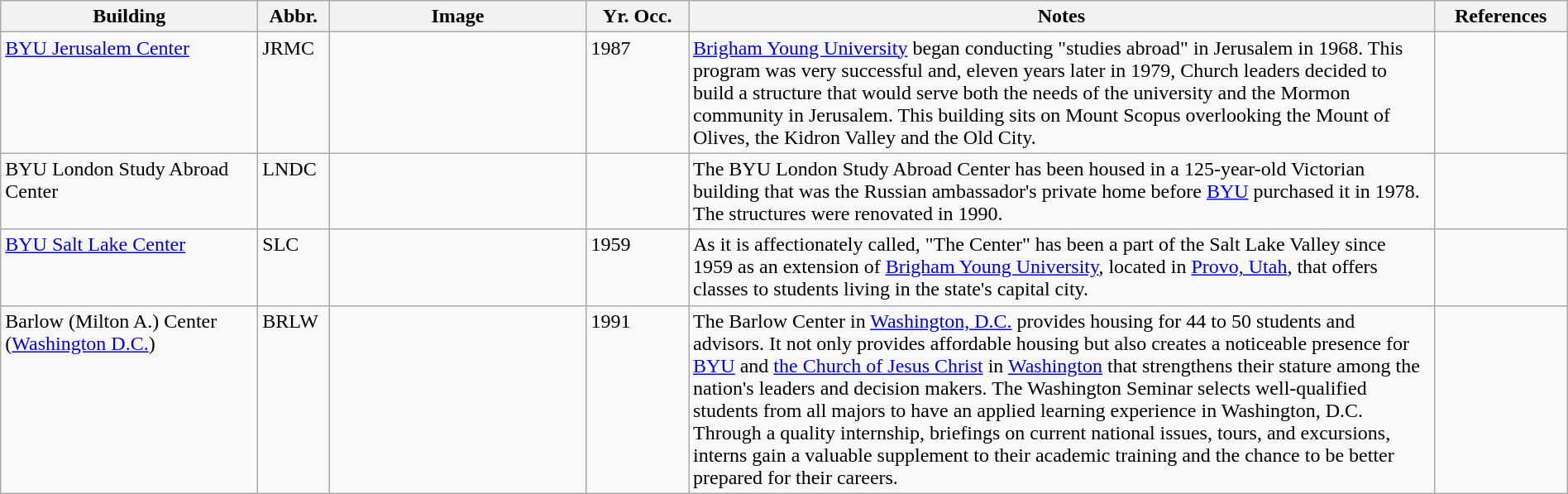<table class="wikitable sortable" style="width:100%;">
<tr>
<th style="width:200px;">Building</th>
<th width="50">Abbr.</th>
<th style="width:200px;" class="unsortable">Image</th>
<th width="75">Yr. Occ.</th>
<th class="unsortable">Notes</th>
<th style="width:100px;" class="unsortable">References</th>
</tr>
<tr valign="top">
<td><a href='#'>BYU Jerusalem Center</a></td>
<td>JRMC</td>
<td></td>
<td>1987</td>
<td><a href='#'>Brigham Young University</a> began conducting "studies abroad" in Jerusalem in 1968. This program was very successful and, eleven years later in 1979, Church leaders decided to build a structure that would serve both the needs of the university and the Mormon community in Jerusalem. This building sits on Mount Scopus overlooking the Mount of Olives, the Kidron Valley and the Old City.</td>
<td></td>
</tr>
<tr valign="top">
<td>BYU London Study Abroad Center</td>
<td>LNDC</td>
<td></td>
<td></td>
<td>The BYU London Study Abroad Center has been housed in a 125-year-old Victorian building that was the Russian ambassador's private home before <a href='#'>BYU</a> purchased it in 1978. The structures were renovated in 1990.</td>
<td></td>
</tr>
<tr valign="top">
<td><a href='#'>BYU Salt Lake Center</a></td>
<td>SLC</td>
<td></td>
<td>1959</td>
<td>As it is affectionately called, "The Center" has been a part of the Salt Lake Valley since 1959 as an extension of <a href='#'>Brigham Young University</a>, located in <a href='#'>Provo, Utah</a>, that offers classes to students living in the state's capital city.</td>
<td></td>
</tr>
<tr valign="top">
<td>Barlow (Milton A.) Center (<a href='#'>Washington D.C.</a>)</td>
<td>BRLW</td>
<td></td>
<td>1991</td>
<td>The Barlow Center in <a href='#'>Washington, D.C.</a> provides housing for 44 to 50 students and advisors. It not only provides affordable housing but also creates a noticeable presence for <a href='#'>BYU</a> and <a href='#'>the Church of Jesus Christ</a> in <a href='#'>Washington</a> that strengthens their stature among the nation's leaders and decision makers. The Washington Seminar selects well-qualified students from all majors to have an applied learning experience in Washington, D.C. Through a quality internship, briefings on current national issues, tours, and excursions, interns gain a valuable supplement to their academic training and the chance to be better prepared for their careers.</td>
<td></td>
</tr>
</table>
